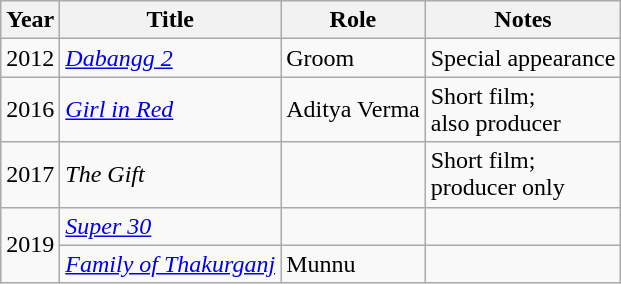<table class="wikitable">
<tr>
<th>Year</th>
<th>Title</th>
<th>Role</th>
<th>Notes</th>
</tr>
<tr>
<td>2012</td>
<td><em><a href='#'>Dabangg 2</a></em></td>
<td>Groom</td>
<td>Special appearance </td>
</tr>
<tr>
<td>2016</td>
<td><em><a href='#'>Girl in Red</a></em></td>
<td>Aditya Verma</td>
<td>Short film;<br>also producer</td>
</tr>
<tr>
<td>2017</td>
<td><em>The Gift </em></td>
<td></td>
<td>Short film;<br>producer only</td>
</tr>
<tr>
<td rowspan="2">2019</td>
<td><em><a href='#'>Super 30</a></em></td>
<td></td>
<td></td>
</tr>
<tr>
<td><em><a href='#'>Family of Thakurganj</a></em></td>
<td>Munnu</td>
<td></td>
</tr>
</table>
